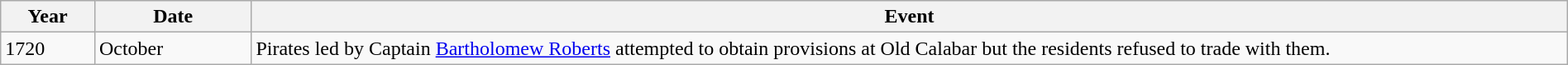<table class="wikitable" style="width:100%;">
<tr>
<th style="width:6%">Year</th>
<th style="width:10%">Date</th>
<th>Event</th>
</tr>
<tr>
<td>1720</td>
<td>October</td>
<td>Pirates led by Captain <a href='#'>Bartholomew Roberts</a> attempted to obtain provisions at Old Calabar but the residents refused to trade with them.</td>
</tr>
</table>
